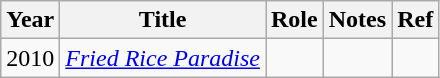<table class="wikitable">
<tr>
<th>Year</th>
<th>Title</th>
<th>Role</th>
<th>Notes</th>
<th>Ref</th>
</tr>
<tr>
<td>2010</td>
<td><em><a href='#'>Fried Rice Paradise</a></em></td>
<td></td>
<td></td>
<td></td>
</tr>
</table>
